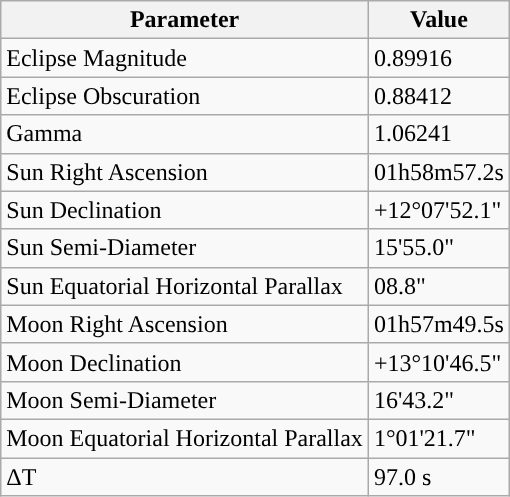<table class="wikitable">
<tr>
<th>Parameter</th>
<th>Value</th>
</tr>
<tr>
<td>Eclipse Magnitude</td>
<td>0.89916</td>
</tr>
<tr>
<td>Eclipse Obscuration</td>
<td>0.88412</td>
</tr>
<tr>
<td>Gamma</td>
<td>1.06241</td>
</tr>
<tr>
<td>Sun Right Ascension</td>
<td>01h58m57.2s</td>
</tr>
<tr>
<td>Sun Declination</td>
<td>+12°07'52.1"</td>
</tr>
<tr>
<td>Sun Semi-Diameter</td>
<td>15'55.0"</td>
</tr>
<tr>
<td>Sun Equatorial Horizontal Parallax</td>
<td>08.8"</td>
</tr>
<tr>
<td>Moon Right Ascension</td>
<td>01h57m49.5s</td>
</tr>
<tr>
<td>Moon Declination</td>
<td>+13°10'46.5"</td>
</tr>
<tr>
<td>Moon Semi-Diameter</td>
<td>16'43.2"</td>
</tr>
<tr>
<td>Moon Equatorial Horizontal Parallax</td>
<td>1°01'21.7"</td>
</tr>
<tr>
<td>ΔT</td>
<td>97.0 s</td>
</tr>
</table>
